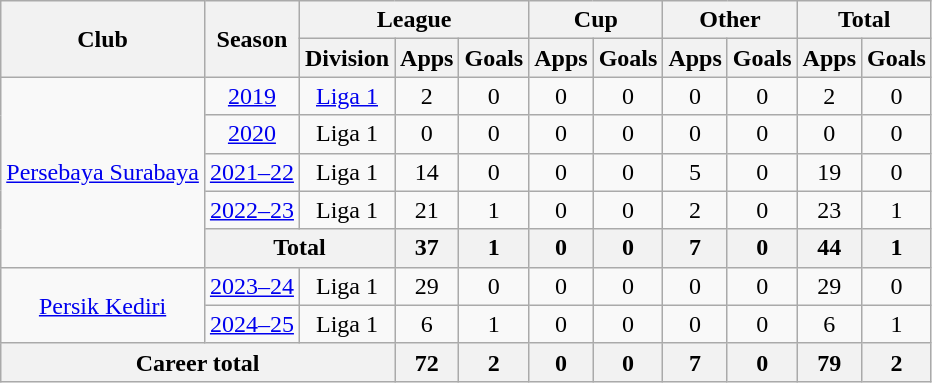<table class="wikitable" style="text-align: center">
<tr>
<th rowspan="2">Club</th>
<th rowspan="2">Season</th>
<th colspan="3">League</th>
<th colspan="2">Cup</th>
<th colspan="2">Other</th>
<th colspan="2">Total</th>
</tr>
<tr>
<th>Division</th>
<th>Apps</th>
<th>Goals</th>
<th>Apps</th>
<th>Goals</th>
<th>Apps</th>
<th>Goals</th>
<th>Apps</th>
<th>Goals</th>
</tr>
<tr>
<td rowspan="5"><a href='#'>Persebaya Surabaya</a></td>
<td><a href='#'>2019</a></td>
<td rowspan="1" valign="center"><a href='#'>Liga 1</a></td>
<td>2</td>
<td>0</td>
<td>0</td>
<td>0</td>
<td>0</td>
<td>0</td>
<td>2</td>
<td>0</td>
</tr>
<tr>
<td><a href='#'>2020</a></td>
<td rowspan="1" valign="center">Liga 1</td>
<td>0</td>
<td>0</td>
<td>0</td>
<td>0</td>
<td>0</td>
<td>0</td>
<td>0</td>
<td>0</td>
</tr>
<tr>
<td><a href='#'>2021–22</a></td>
<td rowspan="1" valign="center">Liga 1</td>
<td>14</td>
<td>0</td>
<td>0</td>
<td>0</td>
<td>5</td>
<td>0</td>
<td>19</td>
<td>0</td>
</tr>
<tr>
<td><a href='#'>2022–23</a></td>
<td>Liga 1</td>
<td>21</td>
<td>1</td>
<td>0</td>
<td>0</td>
<td>2</td>
<td>0</td>
<td>23</td>
<td>1</td>
</tr>
<tr>
<th colspan=2>Total</th>
<th>37</th>
<th>1</th>
<th>0</th>
<th>0</th>
<th>7</th>
<th>0</th>
<th>44</th>
<th>1</th>
</tr>
<tr>
<td rowspan="2"><a href='#'>Persik Kediri</a></td>
<td><a href='#'>2023–24</a></td>
<td rowspan="1" valign="center">Liga 1</td>
<td>29</td>
<td>0</td>
<td>0</td>
<td>0</td>
<td>0</td>
<td>0</td>
<td>29</td>
<td>0</td>
</tr>
<tr>
<td><a href='#'>2024–25</a></td>
<td>Liga 1</td>
<td>6</td>
<td>1</td>
<td>0</td>
<td>0</td>
<td>0</td>
<td>0</td>
<td>6</td>
<td>1</td>
</tr>
<tr>
<th colspan=3>Career total</th>
<th>72</th>
<th>2</th>
<th>0</th>
<th>0</th>
<th>7</th>
<th>0</th>
<th>79</th>
<th>2</th>
</tr>
</table>
